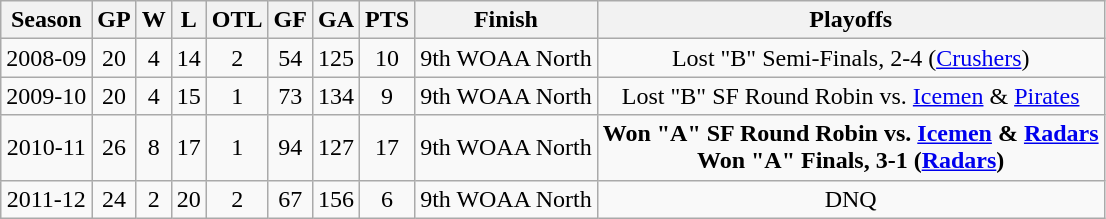<table class="wikitable">
<tr>
<th>Season</th>
<th>GP</th>
<th>W</th>
<th>L</th>
<th>OTL</th>
<th>GF</th>
<th>GA</th>
<th>PTS</th>
<th>Finish</th>
<th>Playoffs</th>
</tr>
<tr align="center">
<td>2008-09</td>
<td>20</td>
<td>4</td>
<td>14</td>
<td>2</td>
<td>54</td>
<td>125</td>
<td>10</td>
<td>9th WOAA North</td>
<td>Lost "B" Semi-Finals, 2-4 (<a href='#'>Crushers</a>)</td>
</tr>
<tr align="center">
<td>2009-10</td>
<td>20</td>
<td>4</td>
<td>15</td>
<td>1</td>
<td>73</td>
<td>134</td>
<td>9</td>
<td>9th WOAA North</td>
<td>Lost "B" SF Round Robin vs. <a href='#'>Icemen</a> & <a href='#'>Pirates</a></td>
</tr>
<tr align="center">
<td>2010-11</td>
<td>26</td>
<td>8</td>
<td>17</td>
<td>1</td>
<td>94</td>
<td>127</td>
<td>17</td>
<td>9th WOAA North</td>
<td><strong>Won "A" SF Round Robin vs. <a href='#'>Icemen</a> & <a href='#'>Radars</a></strong> <br> <strong>Won "A" Finals, 3-1 (<a href='#'>Radars</a>)</strong></td>
</tr>
<tr align="center">
<td>2011-12</td>
<td>24</td>
<td>2</td>
<td>20</td>
<td>2</td>
<td>67</td>
<td>156</td>
<td>6</td>
<td>9th WOAA North</td>
<td>DNQ</td>
</tr>
</table>
